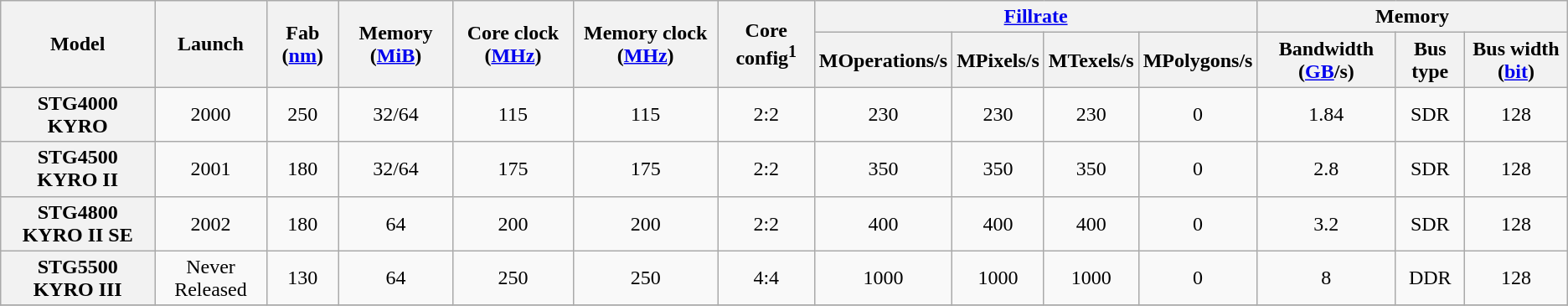<table class="wikitable" style="text-align: center">
<tr>
<th rowspan=2>Model</th>
<th rowspan=2>Launch</th>
<th rowspan=2>Fab (<a href='#'>nm</a>)</th>
<th rowspan=2>Memory (<a href='#'>MiB</a>)</th>
<th rowspan=2>Core clock (<a href='#'>MHz</a>)</th>
<th rowspan=2>Memory clock (<a href='#'>MHz</a>)</th>
<th rowspan=2>Core config<sup>1</sup></th>
<th colspan=4><a href='#'>Fillrate</a></th>
<th colspan=3>Memory</th>
</tr>
<tr>
<th>MOperations/s</th>
<th>MPixels/s</th>
<th>MTexels/s</th>
<th>MPolygons/s</th>
<th>Bandwidth (<a href='#'>GB</a>/s)</th>
<th>Bus type</th>
<th>Bus width (<a href='#'>bit</a>)</th>
</tr>
<tr>
<th>STG4000 KYRO</th>
<td>2000</td>
<td>250</td>
<td>32/64</td>
<td>115</td>
<td>115</td>
<td>2:2</td>
<td>230</td>
<td>230</td>
<td>230</td>
<td>0</td>
<td>1.84</td>
<td>SDR</td>
<td>128</td>
</tr>
<tr>
<th>STG4500 KYRO II</th>
<td>2001</td>
<td>180</td>
<td>32/64</td>
<td>175</td>
<td>175</td>
<td>2:2</td>
<td>350</td>
<td>350</td>
<td>350</td>
<td>0</td>
<td>2.8</td>
<td>SDR</td>
<td>128</td>
</tr>
<tr>
<th>STG4800 KYRO II SE</th>
<td>2002</td>
<td>180</td>
<td>64</td>
<td>200</td>
<td>200</td>
<td>2:2</td>
<td>400</td>
<td>400</td>
<td>400</td>
<td>0</td>
<td>3.2</td>
<td>SDR</td>
<td>128</td>
</tr>
<tr>
<th>STG5500 KYRO III</th>
<td>Never Released</td>
<td>130</td>
<td>64</td>
<td>250</td>
<td>250</td>
<td>4:4</td>
<td>1000</td>
<td>1000</td>
<td>1000</td>
<td>0</td>
<td>8</td>
<td>DDR</td>
<td>128</td>
</tr>
<tr>
</tr>
</table>
